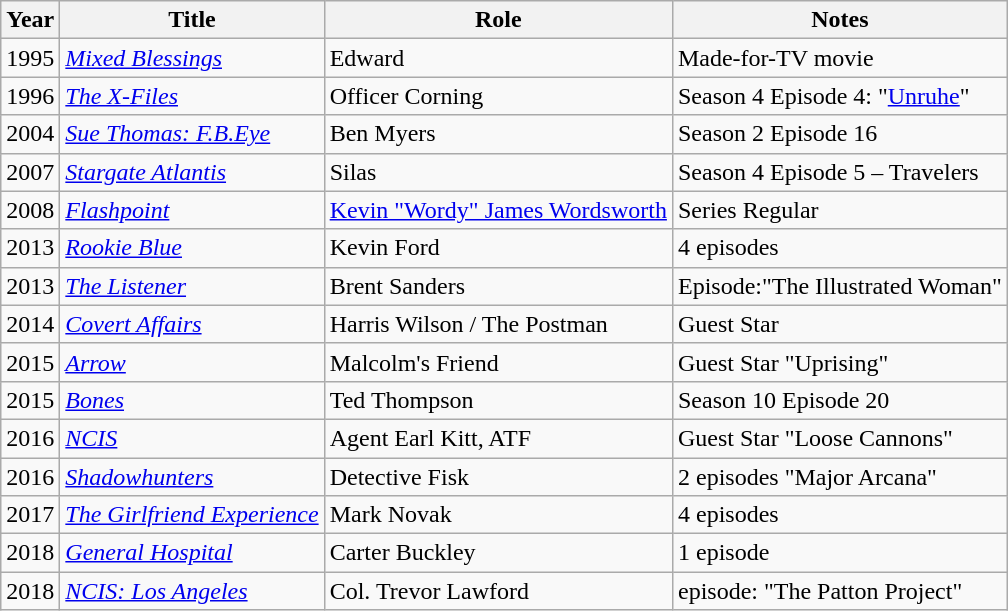<table class="wikitable sortable">
<tr>
<th>Year</th>
<th>Title</th>
<th>Role</th>
<th class="unsortable">Notes</th>
</tr>
<tr>
<td>1995</td>
<td><a href='#'><em>Mixed Blessings</em></a></td>
<td>Edward</td>
<td>Made-for-TV movie</td>
</tr>
<tr>
<td>1996</td>
<td data-sort-value="X-Files, The"><em><a href='#'>The X-Files</a></em></td>
<td>Officer Corning</td>
<td>Season 4 Episode 4: "<a href='#'>Unruhe</a>"</td>
</tr>
<tr>
<td>2004</td>
<td><em><a href='#'>Sue Thomas: F.B.Eye</a></em></td>
<td>Ben Myers</td>
<td>Season 2 Episode 16</td>
</tr>
<tr>
<td>2007</td>
<td><em><a href='#'>Stargate Atlantis</a></em></td>
<td>Silas</td>
<td>Season 4 Episode 5 – Travelers</td>
</tr>
<tr>
<td>2008</td>
<td><em><a href='#'>Flashpoint</a></em></td>
<td><a href='#'>Kevin "Wordy" James Wordsworth</a></td>
<td>Series Regular</td>
</tr>
<tr>
<td>2013</td>
<td><em><a href='#'>Rookie Blue</a></em></td>
<td>Kevin Ford</td>
<td>4 episodes</td>
</tr>
<tr>
<td>2013</td>
<td data-sort-value="Listener, The"><em><a href='#'>The Listener</a></em></td>
<td>Brent Sanders</td>
<td>Episode:"The Illustrated Woman"</td>
</tr>
<tr>
<td>2014</td>
<td><em><a href='#'>Covert Affairs</a></em></td>
<td>Harris Wilson / The Postman</td>
<td>Guest Star</td>
</tr>
<tr>
<td>2015</td>
<td><em><a href='#'>Arrow</a></em></td>
<td>Malcolm's Friend</td>
<td>Guest Star "Uprising"</td>
</tr>
<tr>
<td>2015</td>
<td><em><a href='#'>Bones</a></em></td>
<td>Ted Thompson</td>
<td>Season 10 Episode 20</td>
</tr>
<tr>
<td>2016</td>
<td><em><a href='#'>NCIS</a></em></td>
<td>Agent Earl Kitt, ATF</td>
<td>Guest Star "Loose Cannons"</td>
</tr>
<tr>
<td>2016</td>
<td><em><a href='#'>Shadowhunters</a></em></td>
<td>Detective Fisk</td>
<td>2 episodes "Major Arcana"</td>
</tr>
<tr>
<td>2017</td>
<td data-sort-value="Girlfriend Experience, The"><em><a href='#'>The Girlfriend Experience</a></em></td>
<td>Mark Novak</td>
<td>4 episodes</td>
</tr>
<tr>
<td>2018</td>
<td><em><a href='#'>General Hospital</a></em></td>
<td>Carter Buckley</td>
<td>1 episode</td>
</tr>
<tr>
<td>2018</td>
<td><em><a href='#'>NCIS: Los Angeles</a></em></td>
<td>Col. Trevor Lawford</td>
<td>episode: "The Patton Project"</td>
</tr>
</table>
